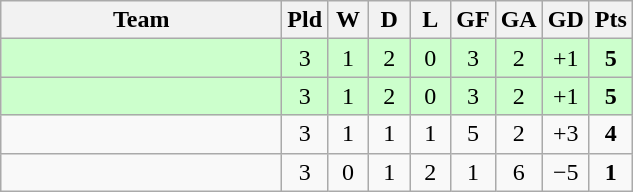<table class="wikitable" style="text-align:center;">
<tr>
<th width=180>Team</th>
<th width=20>Pld</th>
<th width=20>W</th>
<th width=20>D</th>
<th width=20>L</th>
<th width=20>GF</th>
<th width=20>GA</th>
<th width=20>GD</th>
<th width=20>Pts</th>
</tr>
<tr align=center style="background:#ccffcc;">
<td style="text-align:left;"></td>
<td>3</td>
<td>1</td>
<td>2</td>
<td>0</td>
<td>3</td>
<td>2</td>
<td>+1</td>
<td><strong>5</strong></td>
</tr>
<tr align=center style="background:#ccffcc;">
<td style="text-align:left;"></td>
<td>3</td>
<td>1</td>
<td>2</td>
<td>0</td>
<td>3</td>
<td>2</td>
<td>+1</td>
<td><strong>5</strong></td>
</tr>
<tr align=center>
<td style="text-align:left;"></td>
<td>3</td>
<td>1</td>
<td>1</td>
<td>1</td>
<td>5</td>
<td>2</td>
<td>+3</td>
<td><strong>4</strong></td>
</tr>
<tr align=center>
<td style="text-align:left;"></td>
<td>3</td>
<td>0</td>
<td>1</td>
<td>2</td>
<td>1</td>
<td>6</td>
<td>−5</td>
<td><strong>1</strong></td>
</tr>
</table>
